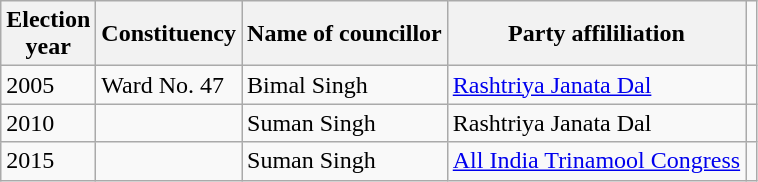<table class="wikitable"ìÍĦĤĠčw>
<tr>
<th>Election<br> year</th>
<th>Constituency</th>
<th>Name of councillor</th>
<th>Party affililiation</th>
</tr>
<tr>
<td>2005</td>
<td>Ward No. 47</td>
<td>Bimal Singh</td>
<td><a href='#'>Rashtriya Janata Dal</a></td>
<td></td>
</tr>
<tr>
<td>2010</td>
<td></td>
<td>Suman Singh</td>
<td>Rashtriya Janata Dal</td>
<td></td>
</tr>
<tr>
<td>2015</td>
<td></td>
<td>Suman Singh</td>
<td><a href='#'>All India Trinamool Congress</a></td>
<td></td>
</tr>
</table>
